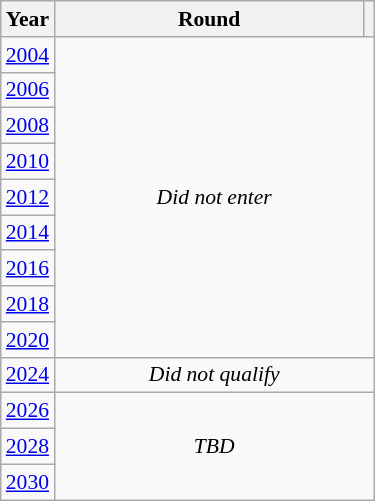<table class="wikitable" style="text-align: center; font-size:90%">
<tr>
<th>Year</th>
<th style="width:200px">Round</th>
<th></th>
</tr>
<tr>
<td><a href='#'>2004</a></td>
<td colspan="2" rowspan="9"><em>Did not enter</em></td>
</tr>
<tr>
<td><a href='#'>2006</a></td>
</tr>
<tr>
<td><a href='#'>2008</a></td>
</tr>
<tr>
<td><a href='#'>2010</a></td>
</tr>
<tr>
<td><a href='#'>2012</a></td>
</tr>
<tr>
<td><a href='#'>2014</a></td>
</tr>
<tr>
<td><a href='#'>2016</a></td>
</tr>
<tr>
<td><a href='#'>2018</a></td>
</tr>
<tr>
<td><a href='#'>2020</a></td>
</tr>
<tr>
<td><a href='#'>2024</a></td>
<td colspan="2"><em>Did not qualify</em></td>
</tr>
<tr>
<td><a href='#'>2026</a></td>
<td colspan="2" rowspan="3"><em>TBD</em></td>
</tr>
<tr>
<td><a href='#'>2028</a></td>
</tr>
<tr>
<td><a href='#'>2030</a></td>
</tr>
</table>
